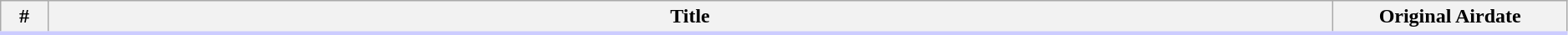<table class="wikitable" width="99%">
<tr style="border-bottom:3px solid #CCF">
<th width="3%">#</th>
<th>Title</th>
<th width="15%">Original Airdate<br>

















































</th>
</tr>
</table>
